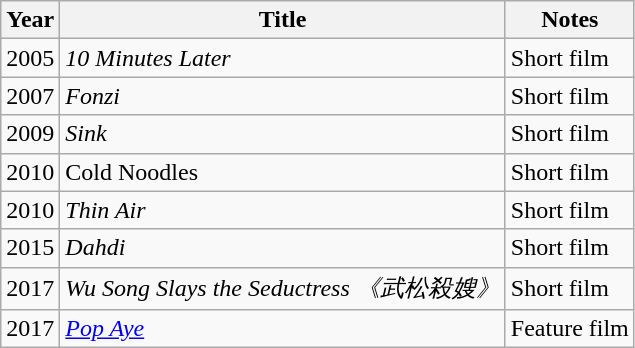<table class="wikitable sortable">
<tr>
<th>Year</th>
<th>Title</th>
<th>Notes</th>
</tr>
<tr>
<td>2005</td>
<td><em>10 Minutes Later</em></td>
<td>Short film</td>
</tr>
<tr>
<td>2007</td>
<td><em>Fonzi</em></td>
<td>Short film</td>
</tr>
<tr>
<td>2009</td>
<td><em>Sink</em></td>
<td>Short film</td>
</tr>
<tr>
<td>2010</td>
<td>Cold Noodles</td>
<td>Short film</td>
</tr>
<tr>
<td>2010</td>
<td><em>Thin Air</em></td>
<td>Short film</td>
</tr>
<tr>
<td>2015</td>
<td><em>Dahdi</em></td>
<td>Short film</td>
</tr>
<tr>
<td>2017</td>
<td><em>Wu Song Slays the Seductress 《武松殺嫂》</em></td>
<td>Short film</td>
</tr>
<tr>
<td>2017</td>
<td><em><a href='#'>Pop Aye</a></em></td>
<td>Feature film</td>
</tr>
</table>
